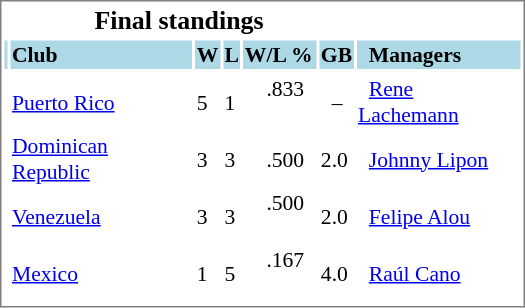<table cellpadding="1" width="350px" style="font-size: 90%; border: 1px solid gray;">
<tr align="center" style="font-size: larger;">
<td colspan=6><strong>Final standings</strong></td>
</tr>
<tr style="background:lightblue;">
<td></td>
<td><strong>Club</strong></td>
<td><strong>W</strong></td>
<td><strong>L</strong></td>
<td><strong>W/L %</strong></td>
<td><strong>GB</strong></td>
<td>  <strong>Managers</strong></td>
</tr>
<tr align="center" style="vertical-align: middle;" style="background:lightblue;">
</tr>
<tr>
<td></td>
<td><a href='#'>Puerto Rico</a></td>
<td>5</td>
<td>1</td>
<td>    .833  </td>
<td>  –</td>
<td>  <a href='#'>Rene Lachemann</a></td>
</tr>
<tr>
<td></td>
<td><a href='#'>Dominican Republic</a></td>
<td>3</td>
<td>3</td>
<td>    .500 </td>
<td>2.0</td>
<td>  <a href='#'>Johnny Lipon</a></td>
</tr>
<tr>
<td></td>
<td><a href='#'>Venezuela</a></td>
<td>3</td>
<td>3</td>
<td>    .500  </td>
<td>2.0</td>
<td>  <a href='#'>Felipe Alou</a></td>
</tr>
<tr>
<td></td>
<td><a href='#'>Mexico</a></td>
<td>1</td>
<td>5</td>
<td>    .167  </td>
<td>4.0</td>
<td>  <a href='#'>Raúl Cano</a></td>
</tr>
<tr>
</tr>
</table>
